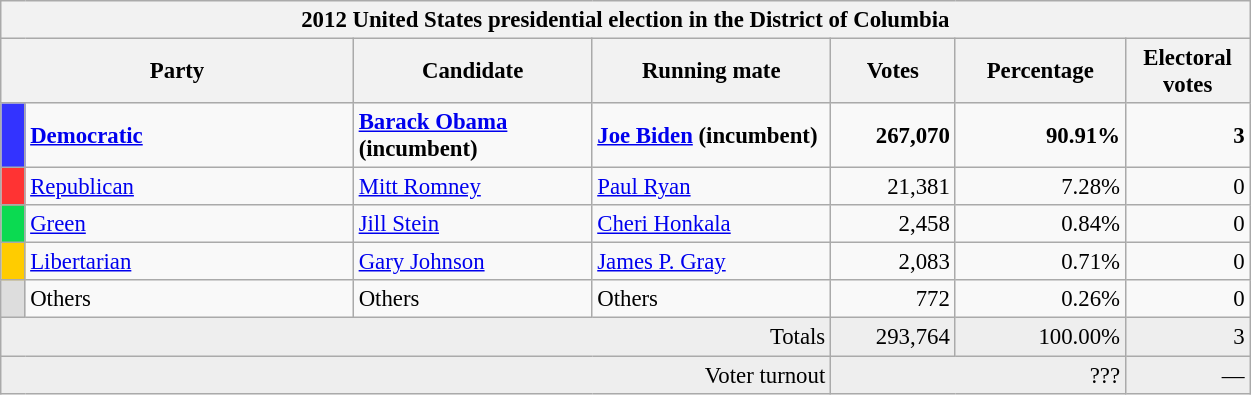<table class="wikitable" style="font-size: 95%;">
<tr>
<th colspan="7">2012 United States presidential election in the District of Columbia</th>
</tr>
<tr>
<th colspan="2" style="width: 15em">Party</th>
<th style="width: 10em">Candidate</th>
<th style="width: 10em">Running mate</th>
<th style="width: 5em">Votes</th>
<th style="width: 7em">Percentage</th>
<th style="width: 5em">Electoral votes</th>
</tr>
<tr>
<th style="background-color:#3333FF; width: 3px"></th>
<td style="width: 130px"><strong><a href='#'>Democratic</a></strong></td>
<td><strong><a href='#'>Barack Obama</a></strong> <strong>(incumbent)</strong></td>
<td><strong><a href='#'>Joe Biden</a></strong> <strong>(incumbent)</strong></td>
<td align="right"><strong>267,070</strong></td>
<td align="right"><strong>90.91%</strong></td>
<td align="right"><strong>3</strong></td>
</tr>
<tr>
<th style="background-color:#FF3333; width: 3px"></th>
<td style="width: 130px"><a href='#'>Republican</a></td>
<td><a href='#'>Mitt Romney</a></td>
<td><a href='#'>Paul Ryan</a></td>
<td align="right">21,381</td>
<td align="right">7.28%</td>
<td align="right">0</td>
</tr>
<tr>
<th style="background-color:#0BDA51; width: 3px"></th>
<td style="width: 130px"><a href='#'>Green</a></td>
<td><a href='#'>Jill Stein</a></td>
<td><a href='#'>Cheri Honkala</a></td>
<td align="right">2,458</td>
<td align="right">0.84%</td>
<td align="right">0</td>
</tr>
<tr>
<th style="background-color:#FFCC00; width: 3px"></th>
<td style="width: 130px"><a href='#'>Libertarian</a></td>
<td><a href='#'>Gary Johnson</a></td>
<td><a href='#'>James P. Gray</a></td>
<td align="right">2,083</td>
<td align="right">0.71%</td>
<td align="right">0</td>
</tr>
<tr>
<th style="background-color:#DDDDDD; width: 3px"></th>
<td>Others</td>
<td>Others</td>
<td>Others</td>
<td align="right">772</td>
<td align="right">0.26%</td>
<td align="right">0</td>
</tr>
<tr bgcolor="#EEEEEE">
<td colspan="4" align="right">Totals</td>
<td align="right">293,764</td>
<td align="right">100.00%</td>
<td align="right">3</td>
</tr>
<tr bgcolor="#EEEEEE">
<td colspan="4" align="right">Voter turnout</td>
<td colspan="2" align="right">???</td>
<td align="right">—</td>
</tr>
</table>
